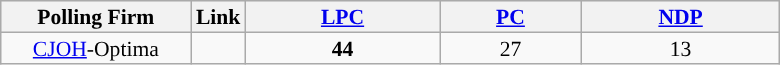<table class="wikitable sortable" style="text-align:center;font-size:90%;line-height:14px;">
<tr style="background-color:#E9E9E9">
<th style="width:120px">Polling Firm</th>
<th width=7% class=unsortable>Link</th>
<th style="background-color:"><a href='#'>LPC</a></th>
<th style="background-color:"><a href='#'>PC</a></th>
<th style="background-color:"><a href='#'>NDP</a></th>
</tr>
<tr>
<td><a href='#'>CJOH</a>-Optima</td>
<td></td>
<td><strong>44</strong></td>
<td>27</td>
<td>13</td>
</tr>
</table>
